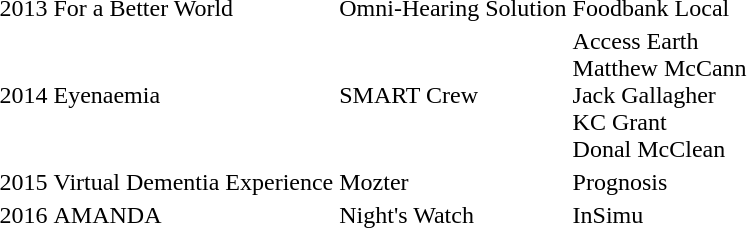<table>
<tr>
<td>2013 </td>
<td> For a Better World</td>
<td> Omni-Hearing Solution</td>
<td> Foodbank Local</td>
</tr>
<tr>
<td>2014 </td>
<td> Eyenaemia</td>
<td> SMART Crew</td>
<td> Access Earth<br>Matthew McCann<br>Jack Gallagher<br>KC Grant<br>Donal McClean<br></td>
</tr>
<tr>
<td>2015 </td>
<td> Virtual Dementia Experience</td>
<td> Mozter</td>
<td> Prognosis</td>
</tr>
<tr>
<td>2016 </td>
<td> AMANDA</td>
<td> Night's Watch</td>
<td> InSimu</td>
</tr>
</table>
